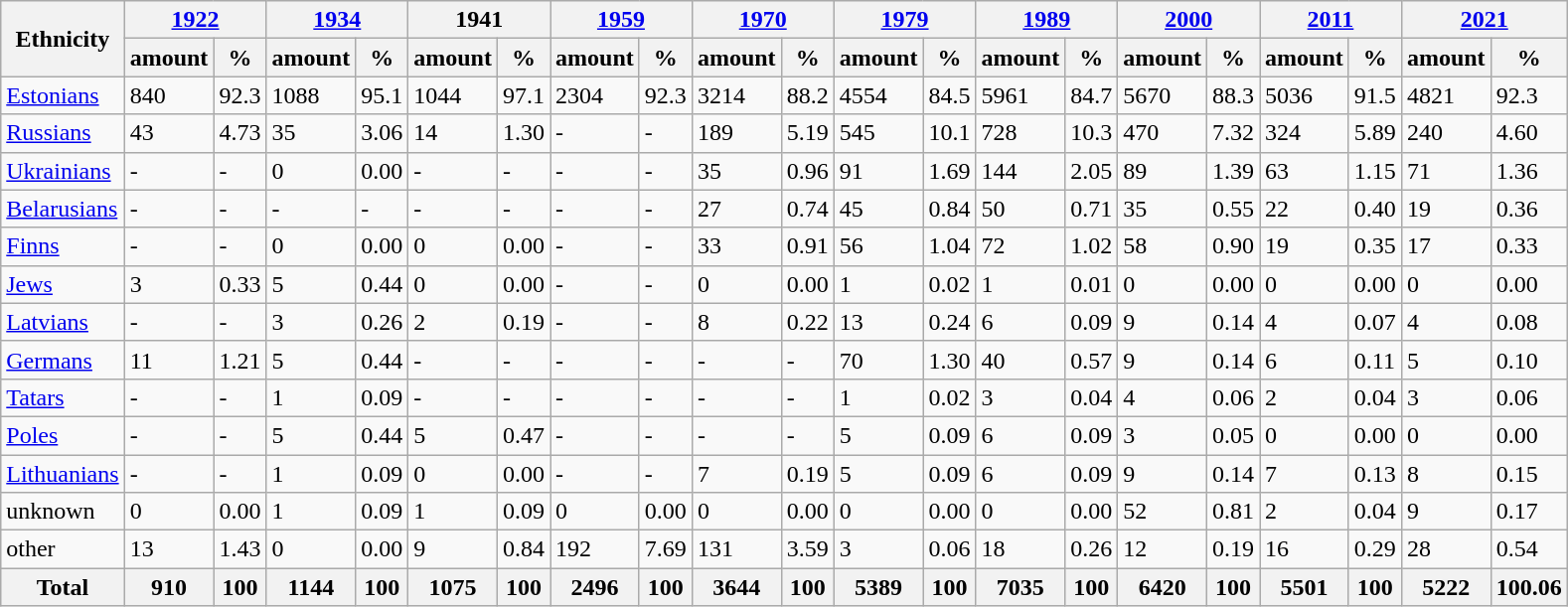<table class="wikitable sortable">
<tr>
<th rowspan="2">Ethnicity</th>
<th colspan="2"><a href='#'>1922</a></th>
<th colspan="2"><a href='#'>1934</a></th>
<th colspan="2">1941</th>
<th colspan="2"><a href='#'>1959</a></th>
<th colspan="2"><a href='#'>1970</a></th>
<th colspan="2"><a href='#'>1979</a></th>
<th colspan="2"><a href='#'>1989</a></th>
<th colspan="2"><a href='#'>2000</a></th>
<th colspan="2"><a href='#'>2011</a></th>
<th colspan="2"><a href='#'>2021</a></th>
</tr>
<tr>
<th>amount</th>
<th>%</th>
<th>amount</th>
<th>%</th>
<th>amount</th>
<th>%</th>
<th>amount</th>
<th>%</th>
<th>amount</th>
<th>%</th>
<th>amount</th>
<th>%</th>
<th>amount</th>
<th>%</th>
<th>amount</th>
<th>%</th>
<th>amount</th>
<th>%</th>
<th>amount</th>
<th>%</th>
</tr>
<tr>
<td><a href='#'>Estonians</a></td>
<td>840</td>
<td>92.3</td>
<td>1088</td>
<td>95.1</td>
<td>1044</td>
<td>97.1</td>
<td>2304</td>
<td>92.3</td>
<td>3214</td>
<td>88.2</td>
<td>4554</td>
<td>84.5</td>
<td>5961</td>
<td>84.7</td>
<td>5670</td>
<td>88.3</td>
<td>5036</td>
<td>91.5</td>
<td>4821</td>
<td>92.3</td>
</tr>
<tr>
<td><a href='#'>Russians</a></td>
<td>43</td>
<td>4.73</td>
<td>35</td>
<td>3.06</td>
<td>14</td>
<td>1.30</td>
<td>-</td>
<td>-</td>
<td>189</td>
<td>5.19</td>
<td>545</td>
<td>10.1</td>
<td>728</td>
<td>10.3</td>
<td>470</td>
<td>7.32</td>
<td>324</td>
<td>5.89</td>
<td>240</td>
<td>4.60</td>
</tr>
<tr>
<td><a href='#'>Ukrainians</a></td>
<td>-</td>
<td>-</td>
<td>0</td>
<td>0.00</td>
<td>-</td>
<td>-</td>
<td>-</td>
<td>-</td>
<td>35</td>
<td>0.96</td>
<td>91</td>
<td>1.69</td>
<td>144</td>
<td>2.05</td>
<td>89</td>
<td>1.39</td>
<td>63</td>
<td>1.15</td>
<td>71</td>
<td>1.36</td>
</tr>
<tr>
<td><a href='#'>Belarusians</a></td>
<td>-</td>
<td>-</td>
<td>-</td>
<td>-</td>
<td>-</td>
<td>-</td>
<td>-</td>
<td>-</td>
<td>27</td>
<td>0.74</td>
<td>45</td>
<td>0.84</td>
<td>50</td>
<td>0.71</td>
<td>35</td>
<td>0.55</td>
<td>22</td>
<td>0.40</td>
<td>19</td>
<td>0.36</td>
</tr>
<tr>
<td><a href='#'>Finns</a></td>
<td>-</td>
<td>-</td>
<td>0</td>
<td>0.00</td>
<td>0</td>
<td>0.00</td>
<td>-</td>
<td>-</td>
<td>33</td>
<td>0.91</td>
<td>56</td>
<td>1.04</td>
<td>72</td>
<td>1.02</td>
<td>58</td>
<td>0.90</td>
<td>19</td>
<td>0.35</td>
<td>17</td>
<td>0.33</td>
</tr>
<tr>
<td><a href='#'>Jews</a></td>
<td>3</td>
<td>0.33</td>
<td>5</td>
<td>0.44</td>
<td>0</td>
<td>0.00</td>
<td>-</td>
<td>-</td>
<td>0</td>
<td>0.00</td>
<td>1</td>
<td>0.02</td>
<td>1</td>
<td>0.01</td>
<td>0</td>
<td>0.00</td>
<td>0</td>
<td>0.00</td>
<td>0</td>
<td>0.00</td>
</tr>
<tr>
<td><a href='#'>Latvians</a></td>
<td>-</td>
<td>-</td>
<td>3</td>
<td>0.26</td>
<td>2</td>
<td>0.19</td>
<td>-</td>
<td>-</td>
<td>8</td>
<td>0.22</td>
<td>13</td>
<td>0.24</td>
<td>6</td>
<td>0.09</td>
<td>9</td>
<td>0.14</td>
<td>4</td>
<td>0.07</td>
<td>4</td>
<td>0.08</td>
</tr>
<tr>
<td><a href='#'>Germans</a></td>
<td>11</td>
<td>1.21</td>
<td>5</td>
<td>0.44</td>
<td>-</td>
<td>-</td>
<td>-</td>
<td>-</td>
<td>-</td>
<td>-</td>
<td>70</td>
<td>1.30</td>
<td>40</td>
<td>0.57</td>
<td>9</td>
<td>0.14</td>
<td>6</td>
<td>0.11</td>
<td>5</td>
<td>0.10</td>
</tr>
<tr>
<td><a href='#'>Tatars</a></td>
<td>-</td>
<td>-</td>
<td>1</td>
<td>0.09</td>
<td>-</td>
<td>-</td>
<td>-</td>
<td>-</td>
<td>-</td>
<td>-</td>
<td>1</td>
<td>0.02</td>
<td>3</td>
<td>0.04</td>
<td>4</td>
<td>0.06</td>
<td>2</td>
<td>0.04</td>
<td>3</td>
<td>0.06</td>
</tr>
<tr>
<td><a href='#'>Poles</a></td>
<td>-</td>
<td>-</td>
<td>5</td>
<td>0.44</td>
<td>5</td>
<td>0.47</td>
<td>-</td>
<td>-</td>
<td>-</td>
<td>-</td>
<td>5</td>
<td>0.09</td>
<td>6</td>
<td>0.09</td>
<td>3</td>
<td>0.05</td>
<td>0</td>
<td>0.00</td>
<td>0</td>
<td>0.00</td>
</tr>
<tr>
<td><a href='#'>Lithuanians</a></td>
<td>-</td>
<td>-</td>
<td>1</td>
<td>0.09</td>
<td>0</td>
<td>0.00</td>
<td>-</td>
<td>-</td>
<td>7</td>
<td>0.19</td>
<td>5</td>
<td>0.09</td>
<td>6</td>
<td>0.09</td>
<td>9</td>
<td>0.14</td>
<td>7</td>
<td>0.13</td>
<td>8</td>
<td>0.15</td>
</tr>
<tr>
<td>unknown</td>
<td>0</td>
<td>0.00</td>
<td>1</td>
<td>0.09</td>
<td>1</td>
<td>0.09</td>
<td>0</td>
<td>0.00</td>
<td>0</td>
<td>0.00</td>
<td>0</td>
<td>0.00</td>
<td>0</td>
<td>0.00</td>
<td>52</td>
<td>0.81</td>
<td>2</td>
<td>0.04</td>
<td>9</td>
<td>0.17</td>
</tr>
<tr>
<td>other</td>
<td>13</td>
<td>1.43</td>
<td>0</td>
<td>0.00</td>
<td>9</td>
<td>0.84</td>
<td>192</td>
<td>7.69</td>
<td>131</td>
<td>3.59</td>
<td>3</td>
<td>0.06</td>
<td>18</td>
<td>0.26</td>
<td>12</td>
<td>0.19</td>
<td>16</td>
<td>0.29</td>
<td>28</td>
<td>0.54</td>
</tr>
<tr>
<th>Total</th>
<th>910</th>
<th>100</th>
<th>1144</th>
<th>100</th>
<th>1075</th>
<th>100</th>
<th>2496</th>
<th>100</th>
<th>3644</th>
<th>100</th>
<th>5389</th>
<th>100</th>
<th>7035</th>
<th>100</th>
<th>6420</th>
<th>100</th>
<th>5501</th>
<th>100</th>
<th>5222</th>
<th>100.06</th>
</tr>
</table>
